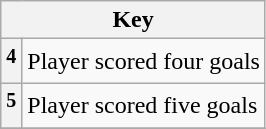<table class="wikitable plainrowheaders">
<tr>
<th colspan="2" scope="col">Key</th>
</tr>
<tr>
<th align="left" scope="row"><sup>4</sup></th>
<td align="left">Player scored four goals</td>
</tr>
<tr>
<th align="left" scope="row"><sup>5</sup></th>
<td align="left">Player scored five goals</td>
</tr>
<tr>
</tr>
</table>
